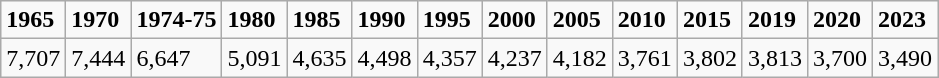<table class="wikitable">
<tr>
<td><strong>1965</strong></td>
<td><strong>1970</strong></td>
<td><strong>1974-75</strong></td>
<td><strong>1980</strong></td>
<td><strong>1985</strong></td>
<td><strong>1990</strong></td>
<td><strong>1995</strong></td>
<td><strong>2000</strong></td>
<td><strong>2005</strong></td>
<td><strong>2010</strong></td>
<td><strong>2015</strong></td>
<td><strong>2019</strong></td>
<td><strong>2020</strong></td>
<td><strong>2023</strong></td>
</tr>
<tr>
<td>7,707</td>
<td>7,444</td>
<td>6,647</td>
<td>5,091</td>
<td>4,635</td>
<td>4,498</td>
<td>4,357</td>
<td>4,237</td>
<td>4,182</td>
<td>3,761</td>
<td>3,802</td>
<td>3,813</td>
<td>3,700</td>
<td>3,490</td>
</tr>
</table>
